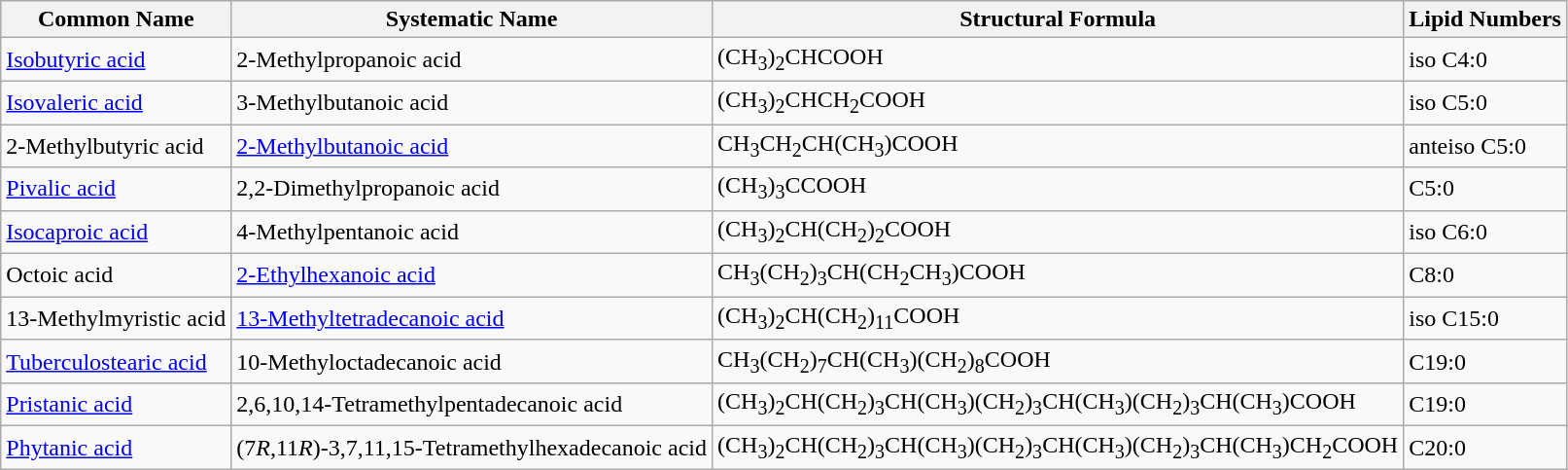<table class="wikitable">
<tr>
<th>Common Name</th>
<th>Systematic Name</th>
<th>Structural Formula</th>
<th>Lipid Numbers</th>
</tr>
<tr>
<td><a href='#'>Isobutyric acid</a></td>
<td>2-Methylpropanoic acid</td>
<td>(CH<sub>3</sub>)<sub>2</sub>CHCOOH</td>
<td>iso C4:0</td>
</tr>
<tr>
<td><a href='#'>Isovaleric acid</a></td>
<td>3-Methylbutanoic acid</td>
<td>(CH<sub>3</sub>)<sub>2</sub>CHCH<sub>2</sub>COOH</td>
<td>iso C5:0</td>
</tr>
<tr>
<td>2-Methylbutyric acid</td>
<td><a href='#'>2-Methylbutanoic acid</a></td>
<td>CH<sub>3</sub>CH<sub>2</sub>CH(CH<sub>3</sub>)COOH</td>
<td>anteiso C5:0</td>
</tr>
<tr>
<td><a href='#'>Pivalic acid</a></td>
<td>2,2-Dimethylpropanoic acid</td>
<td>(CH<sub>3</sub>)<sub>3</sub>CCOOH</td>
<td>C5:0</td>
</tr>
<tr>
<td><a href='#'>Isocaproic acid</a></td>
<td>4-Methylpentanoic acid</td>
<td>(CH<sub>3</sub>)<sub>2</sub>CH(CH<sub>2</sub>)<sub>2</sub>COOH</td>
<td>iso C6:0</td>
</tr>
<tr>
<td>Octoic acid</td>
<td><a href='#'>2-Ethylhexanoic acid</a></td>
<td>CH<sub>3</sub>(CH<sub>2</sub>)<sub>3</sub>CH(CH<sub>2</sub>CH<sub>3</sub>)COOH</td>
<td>C8:0</td>
</tr>
<tr>
<td>13-Methylmyristic acid</td>
<td><a href='#'>13-Methyltetradecanoic acid</a></td>
<td>(CH<sub>3</sub>)<sub>2</sub>CH(CH<sub>2</sub>)<sub>11</sub>COOH</td>
<td>iso C15:0</td>
</tr>
<tr>
<td><a href='#'>Tuberculostearic acid</a></td>
<td>10-Methyloctadecanoic acid</td>
<td>CH<sub>3</sub>(CH<sub>2</sub>)<sub>7</sub>CH(CH<sub>3</sub>)(CH<sub>2</sub>)<sub>8</sub>COOH</td>
<td>C19:0</td>
</tr>
<tr>
<td><a href='#'>Pristanic acid</a></td>
<td>2,6,10,14-Tetramethylpentadecanoic acid</td>
<td>(CH<sub>3</sub>)<sub>2</sub>CH(CH<sub>2</sub>)<sub>3</sub>CH(CH<sub>3</sub>)(CH<sub>2</sub>)<sub>3</sub>CH(CH<sub>3</sub>)(CH<sub>2</sub>)<sub>3</sub>CH(CH<sub>3</sub>)COOH</td>
<td>C19:0</td>
</tr>
<tr>
<td><a href='#'>Phytanic acid</a></td>
<td>(7<em>R</em>,11<em>R</em>)-3,7,11,15-Tetramethylhexadecanoic acid</td>
<td>(CH<sub>3</sub>)<sub>2</sub>CH(CH<sub>2</sub>)<sub>3</sub>CH(CH<sub>3</sub>)(CH<sub>2</sub>)<sub>3</sub>CH(CH<sub>3</sub>)(CH<sub>2</sub>)<sub>3</sub>CH(CH<sub>3</sub>)CH<sub>2</sub>COOH</td>
<td>C20:0</td>
</tr>
</table>
